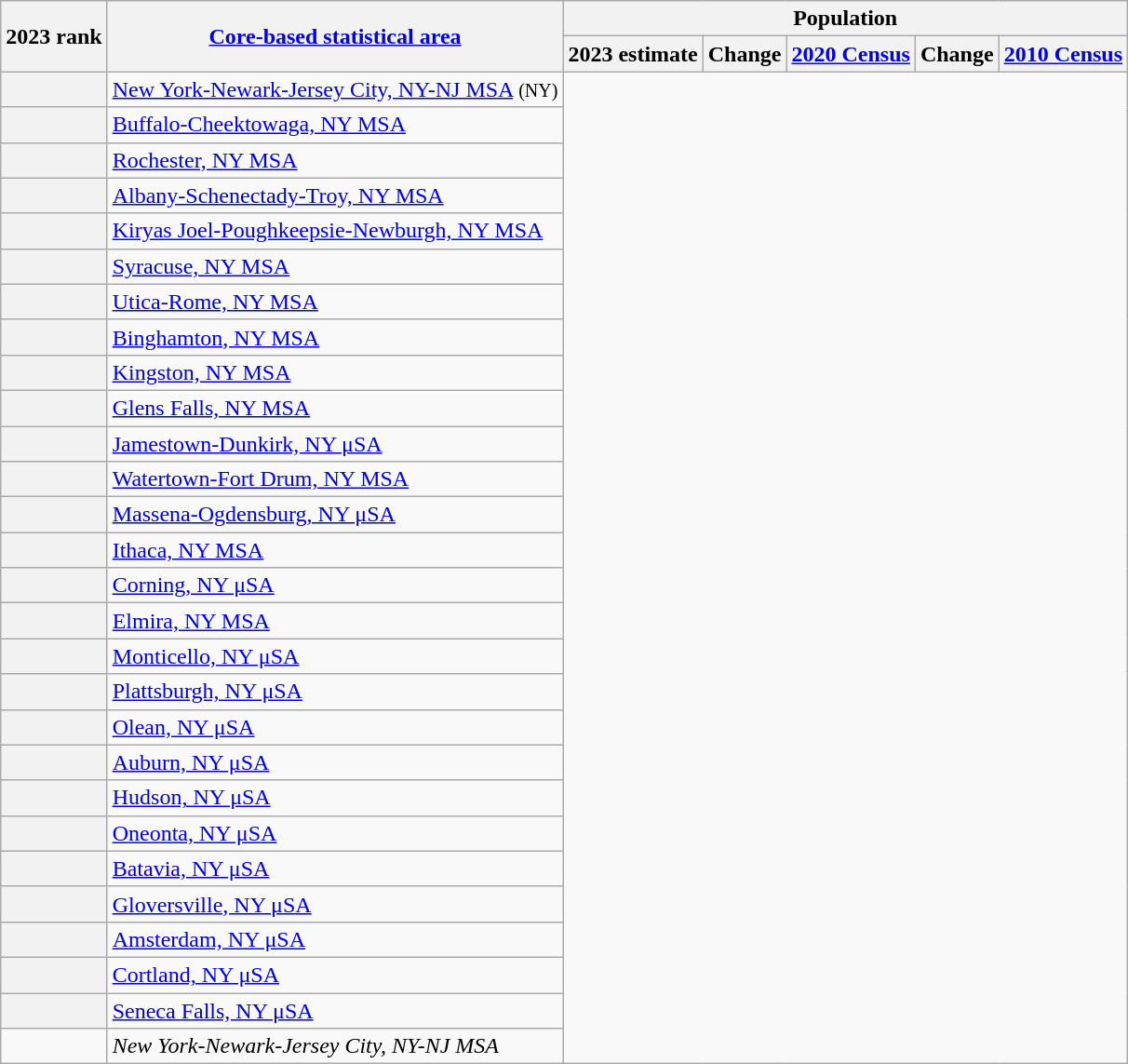<table class="wikitable sortable">
<tr>
<th scope=col rowspan=2>2023 rank</th>
<th scope=col rowspan=2><a href='#'>Core-based statistical area</a></th>
<th colspan=5>Population</th>
</tr>
<tr>
<th scope=col>2023 estimate</th>
<th scope=col>Change</th>
<th scope=col><a href='#'>2020 Census</a></th>
<th scope=col>Change</th>
<th scope=col><a href='#'>2010 Census</a></th>
</tr>
<tr>
<th scope=row></th>
<td><a href='#'>New York-Newark-Jersey City, NY-NJ MSA</a> <small>(NY)</small><br></td>
</tr>
<tr>
<th scope=row></th>
<td><a href='#'>Buffalo-Cheektowaga, NY MSA</a><br></td>
</tr>
<tr>
<th scope=row></th>
<td><a href='#'>Rochester, NY MSA</a><br></td>
</tr>
<tr>
<th scope=row></th>
<td><a href='#'>Albany-Schenectady-Troy, NY MSA</a><br></td>
</tr>
<tr>
<th scope=row></th>
<td><a href='#'>Kiryas Joel-Poughkeepsie-Newburgh, NY MSA</a><br></td>
</tr>
<tr>
<th scope=row></th>
<td><a href='#'>Syracuse, NY MSA</a><br></td>
</tr>
<tr>
<th scope=row></th>
<td><a href='#'>Utica-Rome, NY MSA</a><br></td>
</tr>
<tr>
<th scope=row></th>
<td><a href='#'>Binghamton, NY MSA</a><br></td>
</tr>
<tr>
<th scope=row></th>
<td><a href='#'>Kingston, NY MSA</a><br></td>
</tr>
<tr>
<th scope=row></th>
<td><a href='#'>Glens Falls, NY MSA</a><br></td>
</tr>
<tr>
<th scope=row></th>
<td><a href='#'>Jamestown-Dunkirk, NY μSA</a><br></td>
</tr>
<tr>
<th scope=row></th>
<td><a href='#'>Watertown-Fort Drum, NY MSA</a><br></td>
</tr>
<tr>
<th scope=row></th>
<td><a href='#'>Massena-Ogdensburg, NY μSA</a><br></td>
</tr>
<tr>
<th scope=row></th>
<td><a href='#'>Ithaca, NY MSA</a><br></td>
</tr>
<tr>
<th scope=row></th>
<td><a href='#'>Corning, NY μSA</a><br></td>
</tr>
<tr>
<th scope=row></th>
<td><a href='#'>Elmira, NY MSA</a><br></td>
</tr>
<tr>
<th scope=row></th>
<td><a href='#'>Monticello, NY μSA</a><br></td>
</tr>
<tr>
<th scope=row></th>
<td><a href='#'>Plattsburgh, NY μSA</a><br></td>
</tr>
<tr>
<th scope=row></th>
<td><a href='#'>Olean, NY μSA</a><br></td>
</tr>
<tr>
<th scope=row></th>
<td><a href='#'>Auburn, NY μSA</a><br></td>
</tr>
<tr>
<th scope=row></th>
<td><a href='#'>Hudson, NY μSA</a><br></td>
</tr>
<tr>
<th scope=row></th>
<td><a href='#'>Oneonta, NY μSA</a><br></td>
</tr>
<tr>
<th scope=row></th>
<td><a href='#'>Batavia, NY μSA</a><br></td>
</tr>
<tr>
<th scope=row></th>
<td><a href='#'>Gloversville, NY μSA</a><br></td>
</tr>
<tr>
<th scope=row></th>
<td><a href='#'>Amsterdam, NY μSA</a><br></td>
</tr>
<tr>
<th scope=row></th>
<td><a href='#'>Cortland, NY μSA</a><br></td>
</tr>
<tr>
<th scope=row></th>
<td><a href='#'>Seneca Falls, NY μSA</a><br></td>
</tr>
<tr>
<td></td>
<td><span><em>New York-Newark-Jersey City, NY-NJ MSA</em></span><br></td>
</tr>
</table>
